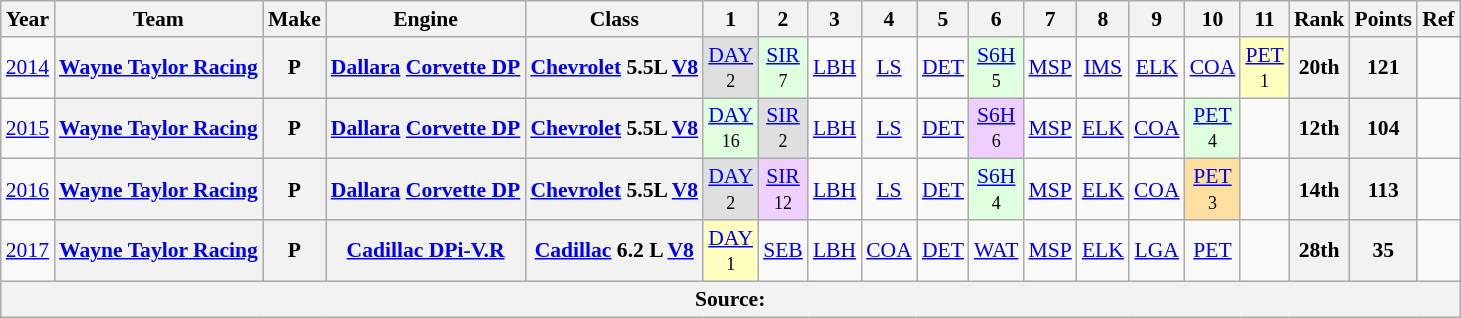<table class="wikitable" style="text-align:center; font-size:90%">
<tr>
<th>Year</th>
<th>Team</th>
<th>Make</th>
<th>Engine</th>
<th>Class</th>
<th>1</th>
<th>2</th>
<th>3</th>
<th>4</th>
<th>5</th>
<th>6</th>
<th>7</th>
<th>8</th>
<th>9</th>
<th>10</th>
<th>11</th>
<th>Rank</th>
<th>Points</th>
<th>Ref</th>
</tr>
<tr>
<td><a href='#'>2014</a></td>
<th><a href='#'>Wayne Taylor Racing</a></th>
<th>P</th>
<th><a href='#'>Dallara</a> <a href='#'>Corvette DP</a></th>
<th><a href='#'>Chevrolet</a> 5.5L <a href='#'>V8</a></th>
<td style="background:#dfdfdf;"><a href='#'>DAY</a><br><small>2</small></td>
<td style="background:#dfffdf;"><a href='#'>SIR</a><br><small>7</small></td>
<td><a href='#'>LBH</a></td>
<td><a href='#'>LS</a></td>
<td><a href='#'>DET</a></td>
<td style="background:#dfffdf;"><a href='#'>S6H</a><br><small>5</small></td>
<td><a href='#'>MSP</a></td>
<td><a href='#'>IMS</a></td>
<td><a href='#'>ELK</a></td>
<td><a href='#'>COA</a></td>
<td style="background:#ffffbf;"><a href='#'>PET</a><br><small>1</small></td>
<th><strong>20th</strong></th>
<th><strong>121</strong></th>
<td></td>
</tr>
<tr>
<td><a href='#'>2015</a></td>
<th><a href='#'>Wayne Taylor Racing</a></th>
<th>P</th>
<th><a href='#'>Dallara</a> <a href='#'>Corvette DP</a></th>
<th><a href='#'>Chevrolet</a> 5.5L <a href='#'>V8</a></th>
<td style="background:#dfffdf;"><a href='#'>DAY</a><br><small>16</small></td>
<td style="background:#dfdfdf;"><a href='#'>SIR</a><br><small>2</small></td>
<td><a href='#'>LBH</a></td>
<td><a href='#'>LS</a></td>
<td><a href='#'>DET</a></td>
<td style="background:#efcfff;"><a href='#'>S6H</a><br><small>6</small></td>
<td><a href='#'>MSP</a></td>
<td><a href='#'>ELK</a></td>
<td><a href='#'>COA</a></td>
<td style="background:#dfffdf;"><a href='#'>PET</a><br><small>4</small></td>
<td></td>
<th><strong>12th</strong></th>
<th><strong>104</strong></th>
<td></td>
</tr>
<tr>
<td><a href='#'>2016</a></td>
<th><a href='#'>Wayne Taylor Racing</a></th>
<th>P</th>
<th><a href='#'>Dallara</a> <a href='#'>Corvette DP</a></th>
<th><a href='#'>Chevrolet</a> 5.5L <a href='#'>V8</a></th>
<td style="background:#dfdfdf;"><a href='#'>DAY</a><br><small>2</small></td>
<td style="background:#efcfff;"><a href='#'>SIR</a><br><small>12</small></td>
<td><a href='#'>LBH</a></td>
<td><a href='#'>LS</a></td>
<td><a href='#'>DET</a></td>
<td style="background:#dfffdf;"><a href='#'>S6H</a><br><small>4</small></td>
<td><a href='#'>MSP</a></td>
<td><a href='#'>ELK</a></td>
<td><a href='#'>COA</a></td>
<td style="background:#ffdf9f;"><a href='#'>PET</a><br><small>3</small></td>
<td></td>
<th><strong>14th</strong></th>
<th><strong>113</strong></th>
<td></td>
</tr>
<tr>
<td><a href='#'>2017</a></td>
<th><a href='#'>Wayne Taylor Racing</a></th>
<th>P</th>
<th><a href='#'>Cadillac DPi-V.R</a></th>
<th><a href='#'>Cadillac</a> 6.2 L <a href='#'>V8</a></th>
<td style="background:#ffffbf;"><a href='#'>DAY</a><br><small>1</small></td>
<td><a href='#'>SEB</a></td>
<td><a href='#'>LBH</a></td>
<td><a href='#'>COA</a></td>
<td><a href='#'>DET</a></td>
<td><a href='#'>WAT</a></td>
<td><a href='#'>MSP</a></td>
<td><a href='#'>ELK</a></td>
<td><a href='#'>LGA</a></td>
<td><a href='#'>PET</a></td>
<td></td>
<th><strong>28th</strong></th>
<th><strong>35</strong></th>
<td></td>
</tr>
<tr>
<th colspan="19">Source:</th>
</tr>
</table>
